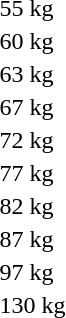<table>
<tr>
<td>55 kg</td>
<td></td>
<td></td>
<td></td>
</tr>
<tr>
<td>60 kg</td>
<td></td>
<td></td>
<td></td>
</tr>
<tr>
<td>63 kg</td>
<td></td>
<td></td>
<td></td>
</tr>
<tr>
<td>67 kg</td>
<td></td>
<td></td>
<td></td>
</tr>
<tr>
<td rowspan=2>72 kg</td>
<td rowspan=2></td>
<td rowspan=2></td>
<td></td>
</tr>
<tr>
<td></td>
</tr>
<tr>
<td rowspan=2>77 kg</td>
<td rowspan=2></td>
<td rowspan=2></td>
<td></td>
</tr>
<tr>
<td></td>
</tr>
<tr>
<td>82 kg</td>
<td></td>
<td></td>
<td></td>
</tr>
<tr>
<td rowspan=2>87 kg</td>
<td rowspan=2></td>
<td rowspan=2></td>
<td></td>
</tr>
<tr>
<td></td>
</tr>
<tr>
<td>97 kg</td>
<td></td>
<td></td>
<td></td>
</tr>
<tr>
<td>130 kg</td>
<td></td>
<td></td>
<td></td>
</tr>
</table>
